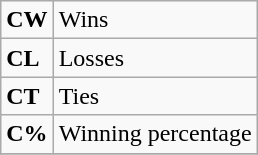<table class="wikitable">
<tr>
<td><strong>CW</strong></td>
<td>Wins</td>
</tr>
<tr>
<td><strong>CL</strong></td>
<td>Losses</td>
</tr>
<tr>
<td><strong>CT</strong></td>
<td>Ties</td>
</tr>
<tr>
<td><strong>C%</strong></td>
<td>Winning percentage</td>
</tr>
<tr>
</tr>
</table>
